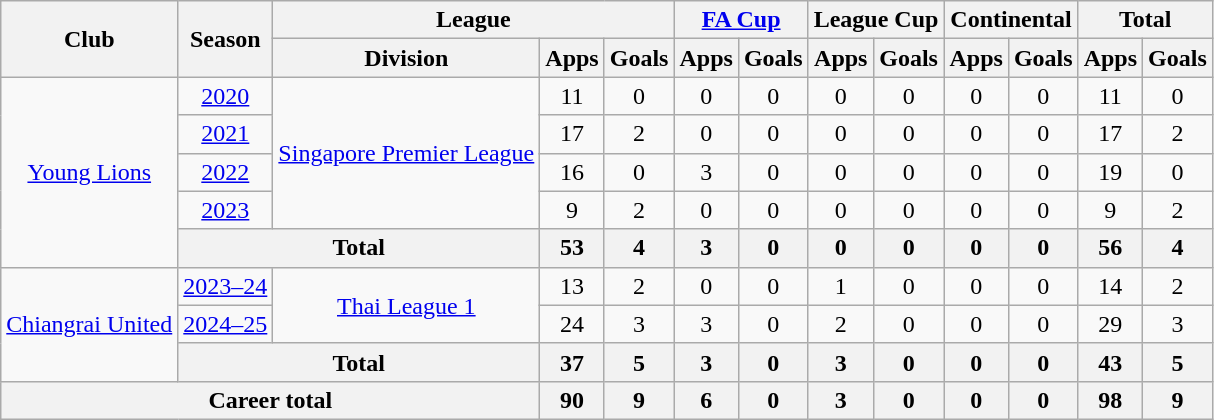<table class="wikitable" style="text-align: center">
<tr>
<th rowspan="2">Club</th>
<th rowspan="2">Season</th>
<th colspan="3">League</th>
<th colspan="2"><a href='#'>FA Cup</a></th>
<th colspan="2">League Cup</th>
<th colspan="2">Continental</th>
<th colspan="2">Total</th>
</tr>
<tr>
<th>Division</th>
<th>Apps</th>
<th>Goals</th>
<th>Apps</th>
<th>Goals</th>
<th>Apps</th>
<th>Goals</th>
<th>Apps</th>
<th>Goals</th>
<th>Apps</th>
<th>Goals</th>
</tr>
<tr>
<td rowspan="5"><a href='#'>Young Lions</a></td>
<td><a href='#'>2020</a></td>
<td rowspan="4"><a href='#'>Singapore Premier League</a></td>
<td>11</td>
<td>0</td>
<td>0</td>
<td>0</td>
<td>0</td>
<td>0</td>
<td>0</td>
<td>0</td>
<td>11</td>
<td>0</td>
</tr>
<tr>
<td><a href='#'>2021</a></td>
<td>17</td>
<td>2</td>
<td>0</td>
<td>0</td>
<td>0</td>
<td>0</td>
<td>0</td>
<td>0</td>
<td>17</td>
<td>2</td>
</tr>
<tr>
<td><a href='#'>2022</a></td>
<td>16</td>
<td>0</td>
<td>3</td>
<td>0</td>
<td>0</td>
<td>0</td>
<td>0</td>
<td>0</td>
<td>19</td>
<td>0</td>
</tr>
<tr>
<td><a href='#'>2023</a></td>
<td>9</td>
<td>2</td>
<td>0</td>
<td>0</td>
<td>0</td>
<td>0</td>
<td>0</td>
<td>0</td>
<td>9</td>
<td>2</td>
</tr>
<tr>
<th colspan=2>Total</th>
<th>53</th>
<th>4</th>
<th>3</th>
<th>0</th>
<th>0</th>
<th>0</th>
<th>0</th>
<th>0</th>
<th>56</th>
<th>4</th>
</tr>
<tr>
<td rowspan="3"><a href='#'>Chiangrai United</a></td>
<td><a href='#'>2023–24</a></td>
<td rowspan="2"><a href='#'>Thai League 1</a></td>
<td>13</td>
<td>2</td>
<td>0</td>
<td>0</td>
<td>1</td>
<td>0</td>
<td>0</td>
<td>0</td>
<td>14</td>
<td>2</td>
</tr>
<tr>
<td><a href='#'>2024–25</a></td>
<td>24</td>
<td>3</td>
<td>3</td>
<td>0</td>
<td>2</td>
<td>0</td>
<td>0</td>
<td>0</td>
<td>29</td>
<td>3</td>
</tr>
<tr>
<th colspan=2>Total</th>
<th>37</th>
<th>5</th>
<th>3</th>
<th>0</th>
<th>3</th>
<th>0</th>
<th>0</th>
<th>0</th>
<th>43</th>
<th>5</th>
</tr>
<tr>
<th colspan=3>Career total</th>
<th>90</th>
<th>9</th>
<th>6</th>
<th>0</th>
<th>3</th>
<th>0</th>
<th>0</th>
<th>0</th>
<th>98</th>
<th>9</th>
</tr>
</table>
